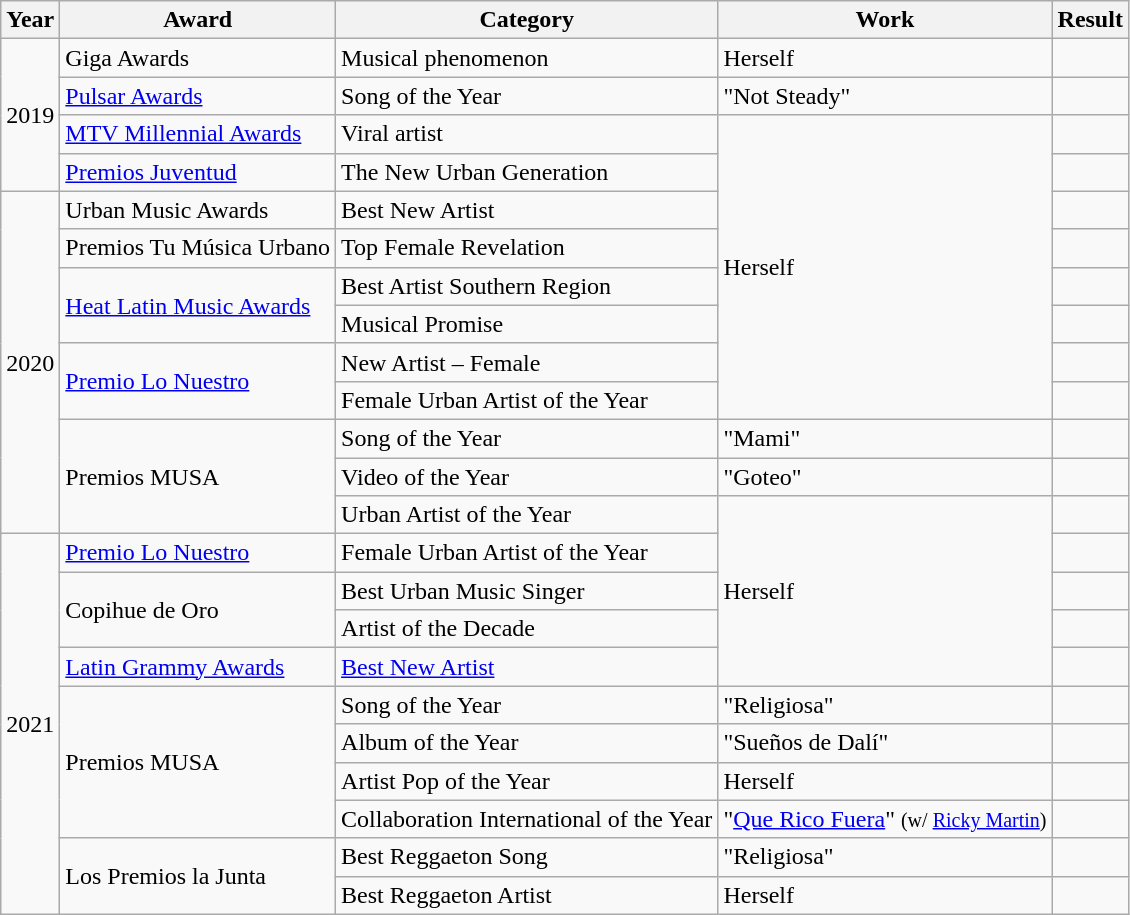<table class="wikitable">
<tr>
<th>Year</th>
<th>Award</th>
<th>Category</th>
<th>Work</th>
<th>Result</th>
</tr>
<tr>
<td rowspan="4">2019</td>
<td>Giga Awards</td>
<td>Musical phenomenon</td>
<td>Herself</td>
<td></td>
</tr>
<tr>
<td><a href='#'>Pulsar Awards</a></td>
<td>Song of the Year</td>
<td>"Not Steady"</td>
<td></td>
</tr>
<tr>
<td><a href='#'>MTV Millennial Awards</a></td>
<td>Viral artist</td>
<td rowspan="8">Herself</td>
<td></td>
</tr>
<tr>
<td><a href='#'>Premios Juventud</a></td>
<td>The New Urban Generation</td>
<td></td>
</tr>
<tr>
<td rowspan="9">2020</td>
<td>Urban Music Awards</td>
<td>Best New Artist</td>
<td></td>
</tr>
<tr>
<td>Premios Tu Música Urbano</td>
<td>Top Female Revelation</td>
<td></td>
</tr>
<tr>
<td rowspan="2"><a href='#'>Heat Latin Music Awards</a></td>
<td>Best Artist Southern Region</td>
<td></td>
</tr>
<tr>
<td>Musical Promise</td>
<td></td>
</tr>
<tr>
<td rowspan="2"><a href='#'>Premio Lo Nuestro</a></td>
<td>New Artist – Female</td>
<td></td>
</tr>
<tr>
<td>Female Urban Artist of the Year</td>
<td></td>
</tr>
<tr>
<td rowspan="3">Premios MUSA</td>
<td>Song of the Year</td>
<td>"Mami"</td>
<td></td>
</tr>
<tr>
<td>Video of the Year</td>
<td>"Goteo"</td>
<td></td>
</tr>
<tr>
<td>Urban Artist of the Year</td>
<td rowspan="5">Herself</td>
<td></td>
</tr>
<tr>
<td rowspan="10">2021</td>
<td><a href='#'>Premio Lo Nuestro</a></td>
<td>Female Urban Artist of the Year</td>
<td></td>
</tr>
<tr>
<td rowspan="2">Copihue de Oro</td>
<td>Best Urban Music Singer</td>
<td></td>
</tr>
<tr>
<td>Artist of the Decade</td>
<td></td>
</tr>
<tr>
<td><a href='#'>Latin Grammy Awards</a></td>
<td><a href='#'>Best New Artist</a></td>
<td></td>
</tr>
<tr>
<td rowspan="4">Premios MUSA</td>
<td>Song of the Year</td>
<td>"Religiosa"</td>
<td></td>
</tr>
<tr>
<td>Album of the Year</td>
<td>"Sueños de Dalí"</td>
<td></td>
</tr>
<tr>
<td>Artist Pop of the Year</td>
<td>Herself</td>
<td></td>
</tr>
<tr>
<td>Collaboration International of the Year</td>
<td>"<a href='#'>Que Rico Fuera</a>" <small>(w/ <a href='#'>Ricky Martin</a>)</small></td>
<td></td>
</tr>
<tr>
<td rowspan="4">Los Premios la Junta</td>
<td>Best Reggaeton Song</td>
<td>"Religiosa"</td>
<td></td>
</tr>
<tr>
<td>Best Reggaeton Artist</td>
<td>Herself</td>
<td></td>
</tr>
</table>
